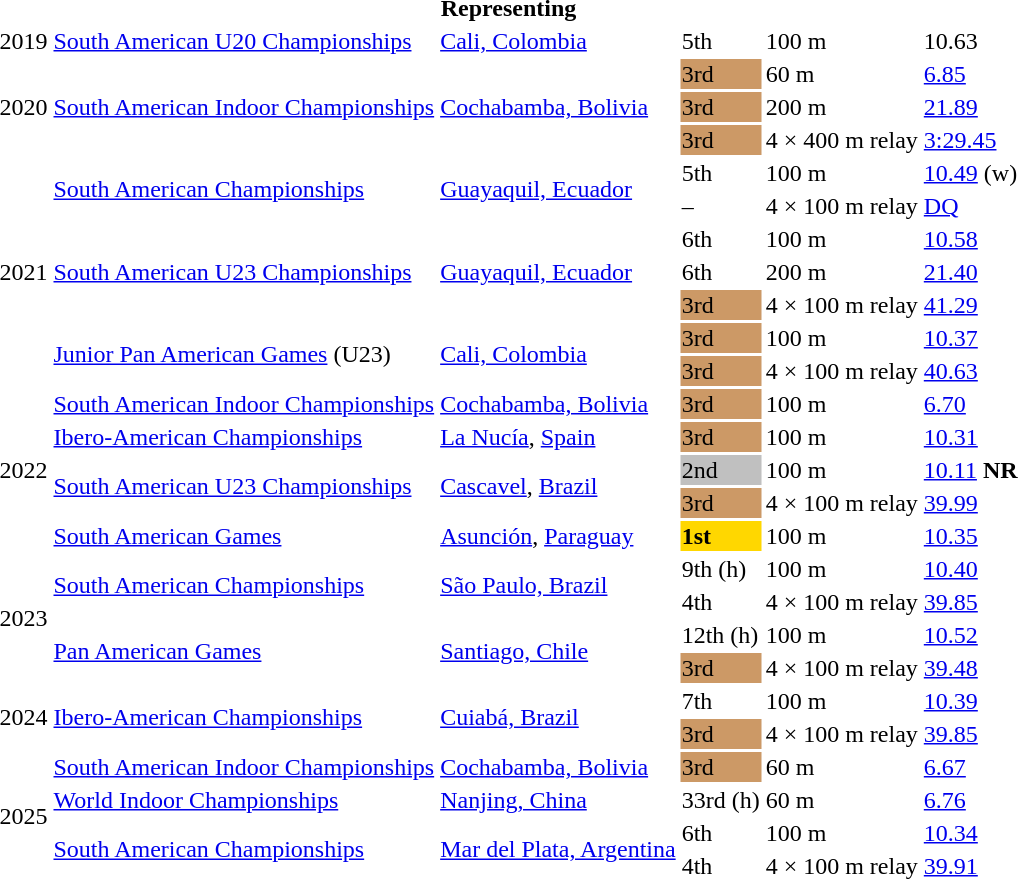<table>
<tr>
<th colspan="6">Representing </th>
</tr>
<tr>
<td>2019</td>
<td><a href='#'>South American U20 Championships</a></td>
<td><a href='#'>Cali, Colombia</a></td>
<td>5th</td>
<td>100 m</td>
<td>10.63</td>
</tr>
<tr>
<td rowspan=3>2020</td>
<td rowspan=3><a href='#'>South American Indoor Championships</a></td>
<td rowspan=3><a href='#'>Cochabamba, Bolivia</a></td>
<td bgcolor=cc9966>3rd</td>
<td>60 m</td>
<td><a href='#'>6.85</a></td>
</tr>
<tr>
<td bgcolor=cc9966>3rd</td>
<td>200 m</td>
<td><a href='#'>21.89</a></td>
</tr>
<tr>
<td bgcolor=cc9966>3rd</td>
<td>4 × 400 m relay</td>
<td><a href='#'>3:29.45</a></td>
</tr>
<tr>
<td rowspan=7>2021</td>
<td rowspan=2><a href='#'>South American Championships</a></td>
<td rowspan=2><a href='#'>Guayaquil, Ecuador</a></td>
<td>5th</td>
<td>100 m</td>
<td><a href='#'>10.49</a> (w)</td>
</tr>
<tr>
<td>–</td>
<td>4 × 100 m relay</td>
<td><a href='#'>DQ</a></td>
</tr>
<tr>
<td rowspan=3><a href='#'>South American U23 Championships</a></td>
<td rowspan=3><a href='#'>Guayaquil, Ecuador</a></td>
<td>6th</td>
<td>100 m</td>
<td><a href='#'>10.58</a></td>
</tr>
<tr>
<td>6th</td>
<td>200 m</td>
<td><a href='#'>21.40</a></td>
</tr>
<tr>
<td bgcolor=cc9966>3rd</td>
<td>4 × 100 m relay</td>
<td><a href='#'>41.29</a></td>
</tr>
<tr>
<td rowspan=2><a href='#'>Junior Pan American Games</a> (U23)</td>
<td rowspan=2><a href='#'>Cali, Colombia</a></td>
<td bgcolor=cc9966>3rd</td>
<td>100 m</td>
<td><a href='#'>10.37</a></td>
</tr>
<tr>
<td bgcolor=cc9966>3rd</td>
<td>4 × 100 m relay</td>
<td><a href='#'>40.63</a></td>
</tr>
<tr>
<td rowspan=5>2022</td>
<td><a href='#'>South American Indoor Championships</a></td>
<td><a href='#'>Cochabamba, Bolivia</a></td>
<td bgcolor=cc9966>3rd</td>
<td>100 m</td>
<td><a href='#'>6.70</a></td>
</tr>
<tr>
<td><a href='#'>Ibero-American Championships</a></td>
<td><a href='#'>La Nucía</a>, <a href='#'>Spain</a></td>
<td bgcolor=cc9966>3rd</td>
<td>100 m</td>
<td><a href='#'>10.31</a></td>
</tr>
<tr>
<td rowspan=2><a href='#'>South American U23 Championships</a></td>
<td rowspan=2><a href='#'>Cascavel</a>, <a href='#'>Brazil</a></td>
<td bgcolor=silver>2nd</td>
<td>100 m</td>
<td><a href='#'>10.11</a> <strong>NR</strong></td>
</tr>
<tr>
<td bgcolor=cc9966>3rd</td>
<td>4 × 100 m relay</td>
<td><a href='#'>39.99</a></td>
</tr>
<tr>
<td><a href='#'>South American Games</a></td>
<td><a href='#'>Asunción</a>, <a href='#'>Paraguay</a></td>
<td bgcolor=gold><strong>1st</strong></td>
<td>100 m</td>
<td><a href='#'>10.35</a></td>
</tr>
<tr>
<td rowspan=4>2023</td>
<td rowspan=2><a href='#'>South American Championships</a></td>
<td rowspan=2><a href='#'>São Paulo, Brazil</a></td>
<td>9th (h)</td>
<td>100 m</td>
<td><a href='#'>10.40</a></td>
</tr>
<tr>
<td>4th</td>
<td>4 × 100 m relay</td>
<td><a href='#'>39.85</a></td>
</tr>
<tr>
<td rowspan=2><a href='#'>Pan American Games</a></td>
<td rowspan=2><a href='#'>Santiago, Chile</a></td>
<td>12th (h)</td>
<td>100 m</td>
<td><a href='#'>10.52</a></td>
</tr>
<tr>
<td bgcolor=cc9966>3rd</td>
<td>4 × 100 m relay</td>
<td><a href='#'>39.48</a></td>
</tr>
<tr>
<td rowspan=2>2024</td>
<td rowspan=2><a href='#'>Ibero-American Championships</a></td>
<td rowspan=2><a href='#'>Cuiabá, Brazil</a></td>
<td>7th</td>
<td>100 m</td>
<td><a href='#'>10.39</a></td>
</tr>
<tr>
<td bgcolor=cc9966>3rd</td>
<td>4 × 100 m relay</td>
<td><a href='#'>39.85</a></td>
</tr>
<tr>
<td rowspan=4>2025</td>
<td><a href='#'>South American Indoor Championships</a></td>
<td><a href='#'>Cochabamba, Bolivia</a></td>
<td bgcolor=cc9966>3rd</td>
<td>60 m</td>
<td><a href='#'>6.67</a></td>
</tr>
<tr>
<td><a href='#'>World Indoor Championships</a></td>
<td><a href='#'>Nanjing, China</a></td>
<td>33rd (h)</td>
<td>60 m</td>
<td><a href='#'>6.76</a></td>
</tr>
<tr>
<td rowspan=2><a href='#'>South American Championships</a></td>
<td rowspan=2><a href='#'>Mar del Plata, Argentina</a></td>
<td>6th</td>
<td>100 m</td>
<td><a href='#'>10.34</a></td>
</tr>
<tr>
<td>4th</td>
<td>4 × 100 m relay</td>
<td><a href='#'>39.91</a></td>
</tr>
</table>
